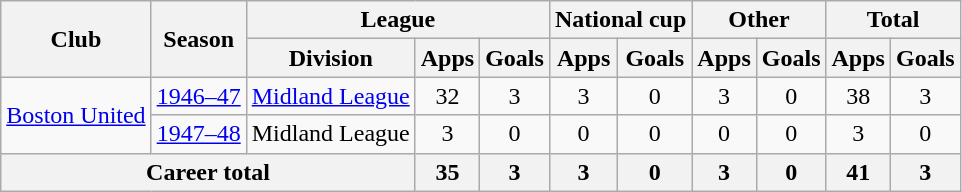<table class="wikitable" style="text-align:center">
<tr>
<th rowspan="2">Club</th>
<th rowspan="2">Season</th>
<th colspan="3">League</th>
<th colspan="2">National cup</th>
<th colspan="2">Other</th>
<th colspan="2">Total</th>
</tr>
<tr>
<th>Division</th>
<th>Apps</th>
<th>Goals</th>
<th>Apps</th>
<th>Goals</th>
<th>Apps</th>
<th>Goals</th>
<th>Apps</th>
<th>Goals</th>
</tr>
<tr>
<td rowspan="2"><a href='#'>Boston United</a></td>
<td><a href='#'>1946–47</a></td>
<td><a href='#'>Midland League</a></td>
<td>32</td>
<td>3</td>
<td>3</td>
<td>0</td>
<td>3</td>
<td>0</td>
<td>38</td>
<td>3</td>
</tr>
<tr>
<td><a href='#'>1947–48</a></td>
<td>Midland League</td>
<td>3</td>
<td>0</td>
<td>0</td>
<td>0</td>
<td>0</td>
<td>0</td>
<td>3</td>
<td>0</td>
</tr>
<tr>
<th colspan="3">Career total</th>
<th>35</th>
<th>3</th>
<th>3</th>
<th>0</th>
<th>3</th>
<th>0</th>
<th>41</th>
<th>3</th>
</tr>
</table>
